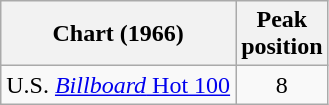<table class="wikitable sortable">
<tr>
<th>Chart (1966)</th>
<th>Peak<br>position</th>
</tr>
<tr>
<td>U.S. <a href='#'><em>Billboard</em> Hot 100</a></td>
<td align="center">8</td>
</tr>
</table>
